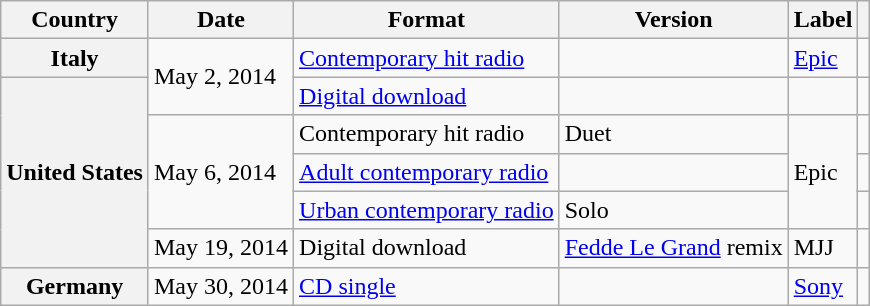<table class="wikitable plainrowheaders">
<tr>
<th scope="col">Country</th>
<th scope="col">Date</th>
<th scope="col">Format</th>
<th scope="col">Version</th>
<th scope="col">Label</th>
<th scope="col"></th>
</tr>
<tr>
<th scope="row">Italy</th>
<td rowspan="2">May 2, 2014</td>
<td><a href='#'>Contemporary hit radio</a></td>
<td></td>
<td><a href='#'>Epic</a></td>
<td><br></td>
</tr>
<tr>
<th scope="row" rowspan="5">United States</th>
<td><a href='#'>Digital download</a></td>
<td></td>
<td></td>
<td><br></td>
</tr>
<tr>
<td rowspan="3">May 6, 2014</td>
<td>Contemporary hit radio</td>
<td>Duet</td>
<td rowspan="3">Epic</td>
<td></td>
</tr>
<tr>
<td><a href='#'>Adult contemporary radio</a></td>
<td></td>
<td></td>
</tr>
<tr>
<td><a href='#'>Urban contemporary radio</a></td>
<td>Solo</td>
<td></td>
</tr>
<tr>
<td>May 19, 2014</td>
<td>Digital download</td>
<td><a href='#'>Fedde Le Grand</a> remix</td>
<td>MJJ</td>
<td></td>
</tr>
<tr>
<th scope="row">Germany</th>
<td>May 30, 2014</td>
<td><a href='#'>CD single</a></td>
<td></td>
<td><a href='#'>Sony</a></td>
<td></td>
</tr>
</table>
